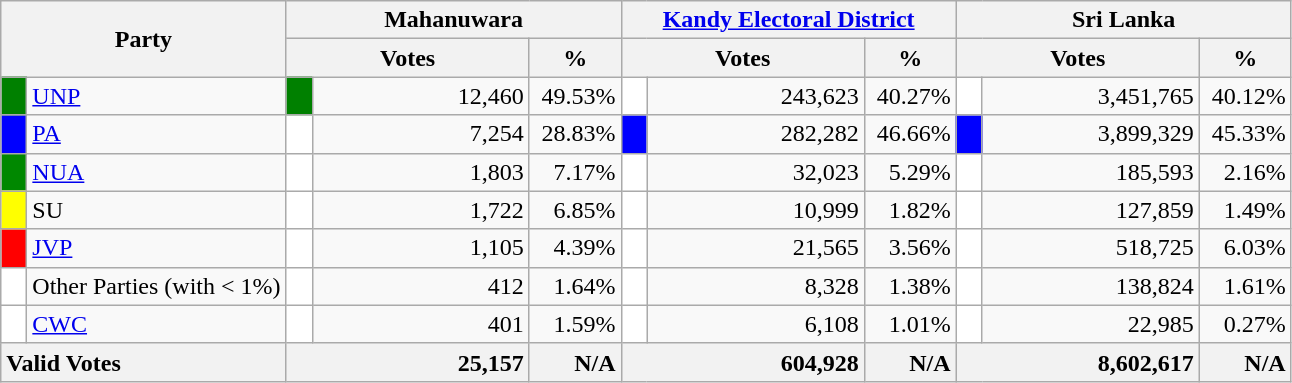<table class="wikitable">
<tr>
<th colspan="2" width="144px"rowspan="2">Party</th>
<th colspan="3" width="216px">Mahanuwara</th>
<th colspan="3" width="216px"><a href='#'>Kandy Electoral District</a></th>
<th colspan="3" width="216px">Sri Lanka</th>
</tr>
<tr>
<th colspan="2" width="144px">Votes</th>
<th>%</th>
<th colspan="2" width="144px">Votes</th>
<th>%</th>
<th colspan="2" width="144px">Votes</th>
<th>%</th>
</tr>
<tr>
<td style="background-color:green;" width="10px"></td>
<td style="text-align:left;"><a href='#'>UNP</a></td>
<td style="background-color:green;" width="10px"></td>
<td style="text-align:right;">12,460</td>
<td style="text-align:right;">49.53%</td>
<td style="background-color:white;" width="10px"></td>
<td style="text-align:right;">243,623</td>
<td style="text-align:right;">40.27%</td>
<td style="background-color:white;" width="10px"></td>
<td style="text-align:right;">3,451,765</td>
<td style="text-align:right;">40.12%</td>
</tr>
<tr>
<td style="background-color:blue;" width="10px"></td>
<td style="text-align:left;"><a href='#'>PA</a></td>
<td style="background-color:white;" width="10px"></td>
<td style="text-align:right;">7,254</td>
<td style="text-align:right;">28.83%</td>
<td style="background-color:blue;" width="10px"></td>
<td style="text-align:right;">282,282</td>
<td style="text-align:right;">46.66%</td>
<td style="background-color:blue;" width="10px"></td>
<td style="text-align:right;">3,899,329</td>
<td style="text-align:right;">45.33%</td>
</tr>
<tr>
<td style="background-color:#008800;" width="10px"></td>
<td style="text-align:left;"><a href='#'>NUA</a></td>
<td style="background-color:white;" width="10px"></td>
<td style="text-align:right;">1,803</td>
<td style="text-align:right;">7.17%</td>
<td style="background-color:white;" width="10px"></td>
<td style="text-align:right;">32,023</td>
<td style="text-align:right;">5.29%</td>
<td style="background-color:white;" width="10px"></td>
<td style="text-align:right;">185,593</td>
<td style="text-align:right;">2.16%</td>
</tr>
<tr>
<td style="background-color:yellow;" width="10px"></td>
<td style="text-align:left;">SU</td>
<td style="background-color:white;" width="10px"></td>
<td style="text-align:right;">1,722</td>
<td style="text-align:right;">6.85%</td>
<td style="background-color:white;" width="10px"></td>
<td style="text-align:right;">10,999</td>
<td style="text-align:right;">1.82%</td>
<td style="background-color:white;" width="10px"></td>
<td style="text-align:right;">127,859</td>
<td style="text-align:right;">1.49%</td>
</tr>
<tr>
<td style="background-color:red;" width="10px"></td>
<td style="text-align:left;"><a href='#'>JVP</a></td>
<td style="background-color:white;" width="10px"></td>
<td style="text-align:right;">1,105</td>
<td style="text-align:right;">4.39%</td>
<td style="background-color:white;" width="10px"></td>
<td style="text-align:right;">21,565</td>
<td style="text-align:right;">3.56%</td>
<td style="background-color:white;" width="10px"></td>
<td style="text-align:right;">518,725</td>
<td style="text-align:right;">6.03%</td>
</tr>
<tr>
<td style="background-color:white;" width="10px"></td>
<td style="text-align:left;">Other Parties (with < 1%)</td>
<td style="background-color:white;" width="10px"></td>
<td style="text-align:right;">412</td>
<td style="text-align:right;">1.64%</td>
<td style="background-color:white;" width="10px"></td>
<td style="text-align:right;">8,328</td>
<td style="text-align:right;">1.38%</td>
<td style="background-color:white;" width="10px"></td>
<td style="text-align:right;">138,824</td>
<td style="text-align:right;">1.61%</td>
</tr>
<tr>
<td style="background-color:white;" width="10px"></td>
<td style="text-align:left;"><a href='#'>CWC</a></td>
<td style="background-color:white;" width="10px"></td>
<td style="text-align:right;">401</td>
<td style="text-align:right;">1.59%</td>
<td style="background-color:white;" width="10px"></td>
<td style="text-align:right;">6,108</td>
<td style="text-align:right;">1.01%</td>
<td style="background-color:white;" width="10px"></td>
<td style="text-align:right;">22,985</td>
<td style="text-align:right;">0.27%</td>
</tr>
<tr>
<th colspan="2" width="144px"style="text-align:left;">Valid Votes</th>
<th style="text-align:right;"colspan="2" width="144px">25,157</th>
<th style="text-align:right;">N/A</th>
<th style="text-align:right;"colspan="2" width="144px">604,928</th>
<th style="text-align:right;">N/A</th>
<th style="text-align:right;"colspan="2" width="144px">8,602,617</th>
<th style="text-align:right;">N/A</th>
</tr>
</table>
